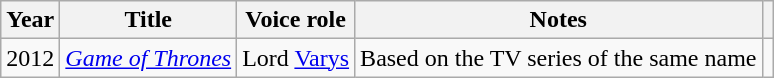<table class="wikitable sortable">
<tr>
<th>Year</th>
<th>Title</th>
<th>Voice role</th>
<th>Notes</th>
<th></th>
</tr>
<tr>
<td>2012</td>
<td><em><a href='#'>Game of Thrones</a></em></td>
<td>Lord <a href='#'>Varys</a></td>
<td>Based on the TV series of the same name</td>
<td></td>
</tr>
</table>
